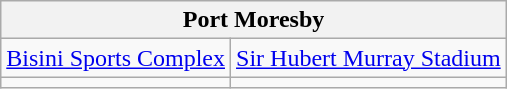<table class="wikitable">
<tr>
<th colspan=2>Port Moresby</th>
</tr>
<tr>
<td><a href='#'>Bisini Sports Complex</a></td>
<td><a href='#'>Sir Hubert Murray Stadium</a></td>
</tr>
<tr>
<td></td>
<td></td>
</tr>
</table>
